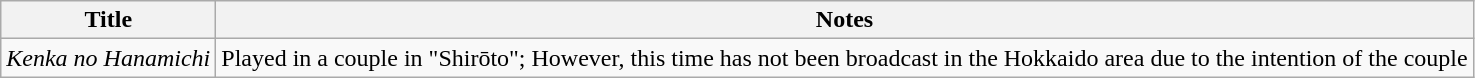<table class="wikitable">
<tr>
<th>Title</th>
<th>Notes</th>
</tr>
<tr>
<td><em>Kenka no Hanamichi</em></td>
<td>Played in a couple in "Shirōto"; However, this time has not been broadcast in the Hokkaido area due to the intention of the couple</td>
</tr>
</table>
